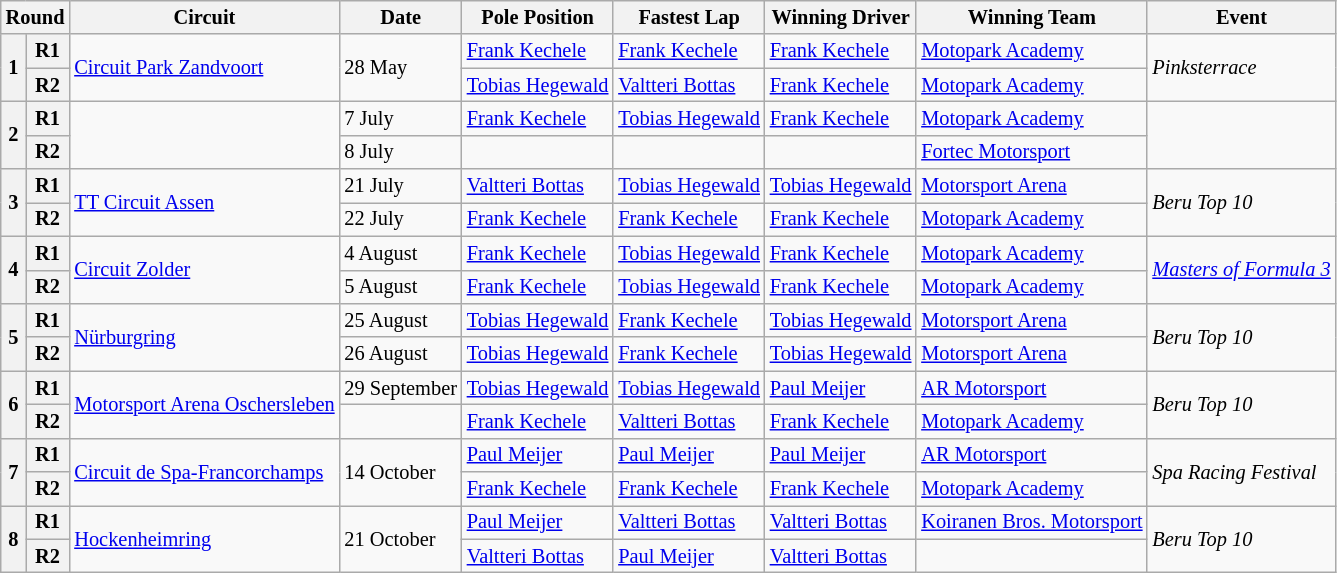<table class="wikitable" style="font-size:85%">
<tr>
<th colspan=2>Round</th>
<th>Circuit</th>
<th>Date</th>
<th>Pole Position</th>
<th>Fastest Lap</th>
<th>Winning Driver</th>
<th>Winning Team</th>
<th>Event</th>
</tr>
<tr>
<th rowspan=2>1</th>
<th>R1</th>
<td rowspan=2> <a href='#'>Circuit Park Zandvoort</a></td>
<td rowspan=2>28 May</td>
<td> <a href='#'>Frank Kechele</a></td>
<td> <a href='#'>Frank Kechele</a></td>
<td> <a href='#'>Frank Kechele</a></td>
<td> <a href='#'>Motopark Academy</a></td>
<td rowspan=2><em>Pinksterrace</em></td>
</tr>
<tr>
<th>R2</th>
<td> <a href='#'>Tobias Hegewald</a></td>
<td> <a href='#'>Valtteri Bottas</a></td>
<td> <a href='#'>Frank Kechele</a></td>
<td> <a href='#'>Motopark Academy</a></td>
</tr>
<tr>
<th rowspan=2>2</th>
<th>R1</th>
<td rowspan=2></td>
<td>7 July</td>
<td> <a href='#'>Frank Kechele</a></td>
<td> <a href='#'>Tobias Hegewald</a></td>
<td> <a href='#'>Frank Kechele</a></td>
<td> <a href='#'>Motopark Academy</a></td>
<td rowspan=2></td>
</tr>
<tr>
<th>R2</th>
<td>8 July</td>
<td></td>
<td></td>
<td></td>
<td> <a href='#'>Fortec Motorsport</a></td>
</tr>
<tr>
<th rowspan=2>3</th>
<th>R1</th>
<td rowspan=2> <a href='#'>TT Circuit Assen</a></td>
<td>21 July</td>
<td> <a href='#'>Valtteri Bottas</a></td>
<td> <a href='#'>Tobias Hegewald</a></td>
<td> <a href='#'>Tobias Hegewald</a></td>
<td> <a href='#'>Motorsport Arena</a></td>
<td rowspan=2><em>Beru Top 10</em></td>
</tr>
<tr>
<th>R2</th>
<td>22 July</td>
<td> <a href='#'>Frank Kechele</a></td>
<td> <a href='#'>Frank Kechele</a></td>
<td> <a href='#'>Frank Kechele</a></td>
<td> <a href='#'>Motopark Academy</a></td>
</tr>
<tr>
<th rowspan=2>4</th>
<th>R1</th>
<td rowspan=2> <a href='#'>Circuit Zolder</a></td>
<td>4 August</td>
<td> <a href='#'>Frank Kechele</a></td>
<td> <a href='#'>Tobias Hegewald</a></td>
<td> <a href='#'>Frank Kechele</a></td>
<td> <a href='#'>Motopark Academy</a></td>
<td rowspan=2><em><a href='#'>Masters of Formula 3</a></em></td>
</tr>
<tr>
<th>R2</th>
<td>5 August</td>
<td> <a href='#'>Frank Kechele</a></td>
<td> <a href='#'>Tobias Hegewald</a></td>
<td> <a href='#'>Frank Kechele</a></td>
<td> <a href='#'>Motopark Academy</a></td>
</tr>
<tr>
<th rowspan=2>5</th>
<th>R1</th>
<td rowspan=2> <a href='#'>Nürburgring</a></td>
<td>25 August</td>
<td> <a href='#'>Tobias Hegewald</a></td>
<td> <a href='#'>Frank Kechele</a></td>
<td> <a href='#'>Tobias Hegewald</a></td>
<td> <a href='#'>Motorsport Arena</a></td>
<td rowspan=2><em>Beru Top 10</em></td>
</tr>
<tr>
<th>R2</th>
<td>26 August</td>
<td> <a href='#'>Tobias Hegewald</a></td>
<td> <a href='#'>Frank Kechele</a></td>
<td> <a href='#'>Tobias Hegewald</a></td>
<td> <a href='#'>Motorsport Arena</a></td>
</tr>
<tr>
<th rowspan=2>6</th>
<th>R1</th>
<td rowspan=2> <a href='#'>Motorsport Arena Oschersleben</a></td>
<td>29 September</td>
<td> <a href='#'>Tobias Hegewald</a></td>
<td> <a href='#'>Tobias Hegewald</a></td>
<td> <a href='#'>Paul Meijer</a></td>
<td> <a href='#'>AR Motorsport</a></td>
<td rowspan=2><em>Beru Top 10</em></td>
</tr>
<tr>
<th>R2</th>
<td></td>
<td> <a href='#'>Frank Kechele</a></td>
<td> <a href='#'>Valtteri Bottas</a></td>
<td> <a href='#'>Frank Kechele</a></td>
<td> <a href='#'>Motopark Academy</a></td>
</tr>
<tr>
<th rowspan=2>7</th>
<th>R1</th>
<td rowspan=2> <a href='#'>Circuit de Spa-Francorchamps</a></td>
<td rowspan=2>14 October</td>
<td> <a href='#'>Paul Meijer</a></td>
<td> <a href='#'>Paul Meijer</a></td>
<td> <a href='#'>Paul Meijer</a></td>
<td> <a href='#'>AR Motorsport</a></td>
<td rowspan=2><em>Spa Racing Festival</em></td>
</tr>
<tr>
<th>R2</th>
<td> <a href='#'>Frank Kechele</a></td>
<td> <a href='#'>Frank Kechele</a></td>
<td> <a href='#'>Frank Kechele</a></td>
<td> <a href='#'>Motopark Academy</a></td>
</tr>
<tr>
<th rowspan=2>8</th>
<th>R1</th>
<td rowspan=2> <a href='#'>Hockenheimring</a></td>
<td rowspan=2>21 October</td>
<td> <a href='#'>Paul Meijer</a></td>
<td> <a href='#'>Valtteri Bottas</a></td>
<td> <a href='#'>Valtteri Bottas</a></td>
<td> <a href='#'>Koiranen Bros. Motorsport</a></td>
<td rowspan=2><em>Beru Top 10</em></td>
</tr>
<tr>
<th>R2</th>
<td> <a href='#'>Valtteri Bottas</a></td>
<td> <a href='#'>Paul Meijer</a></td>
<td> <a href='#'>Valtteri Bottas</a></td>
<td></td>
</tr>
</table>
